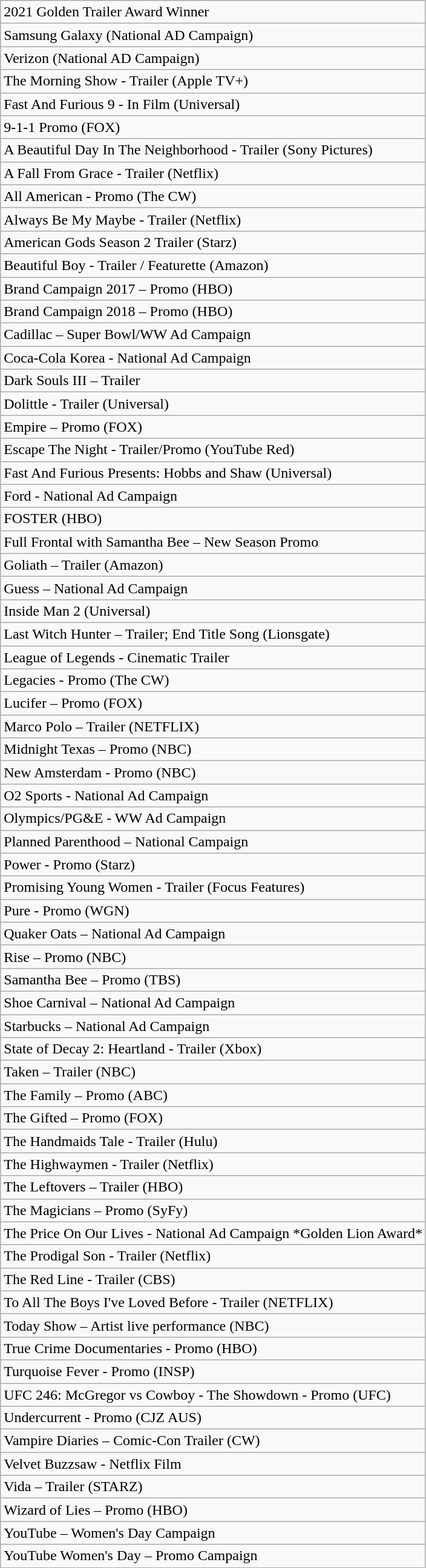<table class="wikitable">
<tr>
<td>2021 Golden Trailer Award Winner</td>
</tr>
<tr>
<td>Samsung Galaxy (National AD Campaign)</td>
</tr>
<tr>
<td>Verizon (National AD Campaign)</td>
</tr>
<tr>
<td>The Morning Show - Trailer (Apple TV+)</td>
</tr>
<tr>
<td>Fast And Furious 9 - In Film (Universal)</td>
</tr>
<tr>
<td>9-1-1 Promo (FOX)</td>
</tr>
<tr>
<td>A Beautiful Day In The Neighborhood - Trailer (Sony Pictures)</td>
</tr>
<tr>
<td>A Fall From Grace - Trailer (Netflix)</td>
</tr>
<tr>
<td>All American - Promo (The CW)</td>
</tr>
<tr>
<td>Always Be My Maybe - Trailer (Netflix)</td>
</tr>
<tr>
<td>American Gods Season 2 Trailer (Starz)</td>
</tr>
<tr>
<td>Beautiful Boy - Trailer / Featurette (Amazon)</td>
</tr>
<tr>
<td>Brand Campaign 2017 – Promo (HBO)</td>
</tr>
<tr>
<td>Brand Campaign 2018 – Promo (HBO)</td>
</tr>
<tr>
<td>Cadillac – Super Bowl/WW Ad Campaign</td>
</tr>
<tr>
<td>Coca-Cola Korea - National Ad Campaign</td>
</tr>
<tr>
<td>Dark Souls III – Trailer</td>
</tr>
<tr>
<td>Dolittle - Trailer (Universal)</td>
</tr>
<tr>
<td>Empire – Promo (FOX)</td>
</tr>
<tr>
<td>Escape The Night - Trailer/Promo (YouTube Red)</td>
</tr>
<tr>
<td>Fast And Furious Presents: Hobbs and Shaw (Universal)</td>
</tr>
<tr>
<td>Ford - National Ad Campaign</td>
</tr>
<tr>
<td>FOSTER (HBO)</td>
</tr>
<tr>
<td>Full Frontal with Samantha Bee – New Season Promo</td>
</tr>
<tr>
<td>Goliath – Trailer (Amazon)</td>
</tr>
<tr>
<td>Guess – National Ad Campaign</td>
</tr>
<tr>
<td>Inside Man 2 (Universal)</td>
</tr>
<tr>
<td>Last Witch Hunter – Trailer; End Title Song (Lionsgate)</td>
</tr>
<tr>
<td>League of Legends - Cinematic Trailer</td>
</tr>
<tr>
<td>Legacies - Promo (The CW)</td>
</tr>
<tr>
<td>Lucifer – Promo (FOX)</td>
</tr>
<tr>
<td>Marco Polo – Trailer (NETFLIX)</td>
</tr>
<tr>
<td>Midnight Texas – Promo (NBC)</td>
</tr>
<tr>
<td>New Amsterdam - Promo (NBC)</td>
</tr>
<tr>
<td>O2 Sports - National Ad Campaign</td>
</tr>
<tr>
<td>Olympics/PG&E - WW Ad Campaign</td>
</tr>
<tr>
<td>Planned Parenthood – National Campaign</td>
</tr>
<tr>
<td>Power - Promo (Starz)</td>
</tr>
<tr>
<td>Promising Young Women - Trailer (Focus Features)</td>
</tr>
<tr>
<td>Pure - Promo (WGN)</td>
</tr>
<tr>
<td>Quaker Oats – National Ad Campaign</td>
</tr>
<tr>
<td>Rise – Promo (NBC)</td>
</tr>
<tr>
<td>Samantha Bee – Promo (TBS)</td>
</tr>
<tr>
<td>Shoe Carnival – National Ad Campaign</td>
</tr>
<tr>
<td>Starbucks – National Ad Campaign</td>
</tr>
<tr>
<td>State of Decay 2: Heartland - Trailer (Xbox)</td>
</tr>
<tr>
<td>Taken – Trailer (NBC)</td>
</tr>
<tr>
<td>The Family – Promo (ABC)</td>
</tr>
<tr>
<td>The Gifted – Promo (FOX)</td>
</tr>
<tr>
<td>The Handmaids Tale - Trailer (Hulu)</td>
</tr>
<tr>
<td>The Highwaymen - Trailer (Netflix)</td>
</tr>
<tr>
<td>The Leftovers – Trailer (HBO)</td>
</tr>
<tr>
<td>The Magicians – Promo (SyFy)</td>
</tr>
<tr>
<td>The Price On Our Lives - National Ad Campaign *Golden Lion Award*</td>
</tr>
<tr>
<td>The Prodigal Son - Trailer (Netflix)</td>
</tr>
<tr>
<td>The Red Line - Trailer (CBS)</td>
</tr>
<tr>
<td>To All The Boys I've Loved Before - Trailer (NETFLIX)</td>
</tr>
<tr>
<td>Today Show – Artist live performance (NBC)</td>
</tr>
<tr>
<td>True Crime Documentaries - Promo (HBO)</td>
</tr>
<tr>
<td>Turquoise Fever - Promo (INSP)</td>
</tr>
<tr>
<td>UFC 246: McGregor vs Cowboy - The Showdown - Promo (UFC)</td>
</tr>
<tr>
<td>Undercurrent - Promo (CJZ AUS)</td>
</tr>
<tr>
<td>Vampire Diaries – Comic-Con Trailer (CW)</td>
</tr>
<tr>
<td>Velvet Buzzsaw - Netflix Film</td>
</tr>
<tr>
<td>Vida – Trailer (STARZ)</td>
</tr>
<tr>
<td>Wizard of Lies – Promo (HBO)</td>
</tr>
<tr>
<td>YouTube – Women's Day Campaign</td>
</tr>
<tr>
<td>YouTube Women's Day – Promo Campaign</td>
</tr>
</table>
